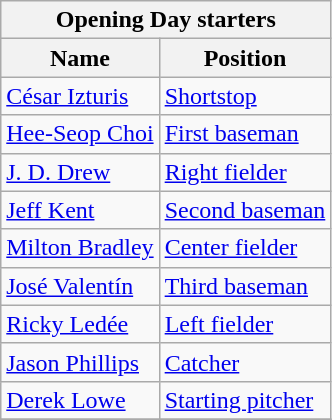<table class="wikitable" style="text-align:left">
<tr>
<th colspan="2">Opening Day starters</th>
</tr>
<tr>
<th>Name</th>
<th>Position</th>
</tr>
<tr>
<td><a href='#'>César Izturis</a></td>
<td><a href='#'>Shortstop</a></td>
</tr>
<tr>
<td><a href='#'>Hee-Seop Choi</a></td>
<td><a href='#'>First baseman</a></td>
</tr>
<tr>
<td><a href='#'>J. D. Drew</a></td>
<td><a href='#'>Right fielder</a></td>
</tr>
<tr>
<td><a href='#'>Jeff Kent</a></td>
<td><a href='#'>Second baseman</a></td>
</tr>
<tr>
<td><a href='#'>Milton Bradley</a></td>
<td><a href='#'>Center fielder</a></td>
</tr>
<tr>
<td><a href='#'>José Valentín</a></td>
<td><a href='#'>Third baseman</a></td>
</tr>
<tr>
<td><a href='#'>Ricky Ledée</a></td>
<td><a href='#'>Left fielder</a></td>
</tr>
<tr>
<td><a href='#'>Jason Phillips</a></td>
<td><a href='#'>Catcher</a></td>
</tr>
<tr>
<td><a href='#'>Derek Lowe</a></td>
<td><a href='#'>Starting pitcher</a></td>
</tr>
<tr>
</tr>
</table>
